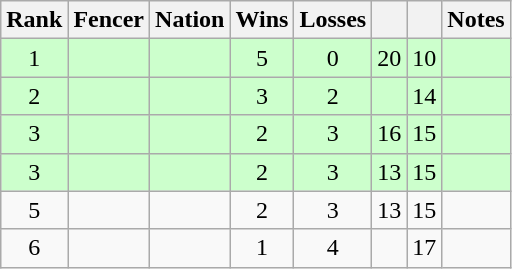<table class="wikitable sortable" style="text-align: center;">
<tr>
<th>Rank</th>
<th>Fencer</th>
<th>Nation</th>
<th>Wins</th>
<th>Losses</th>
<th></th>
<th></th>
<th>Notes</th>
</tr>
<tr style="background:#cfc;">
<td>1</td>
<td align=left></td>
<td align=left></td>
<td>5</td>
<td>0</td>
<td>20</td>
<td>10</td>
<td></td>
</tr>
<tr style="background:#cfc;">
<td>2</td>
<td align=left></td>
<td align=left></td>
<td>3</td>
<td>2</td>
<td></td>
<td>14</td>
<td></td>
</tr>
<tr style="background:#cfc;">
<td>3</td>
<td align=left></td>
<td align=left></td>
<td>2</td>
<td>3</td>
<td>16</td>
<td>15</td>
<td></td>
</tr>
<tr style="background:#cfc;">
<td>3</td>
<td align=left></td>
<td align=left></td>
<td>2</td>
<td>3</td>
<td>13</td>
<td>15</td>
<td></td>
</tr>
<tr>
<td>5</td>
<td align=left></td>
<td align=left></td>
<td>2</td>
<td>3</td>
<td>13</td>
<td>15</td>
<td></td>
</tr>
<tr>
<td>6</td>
<td align=left></td>
<td align=left></td>
<td>1</td>
<td>4</td>
<td></td>
<td>17</td>
<td></td>
</tr>
</table>
